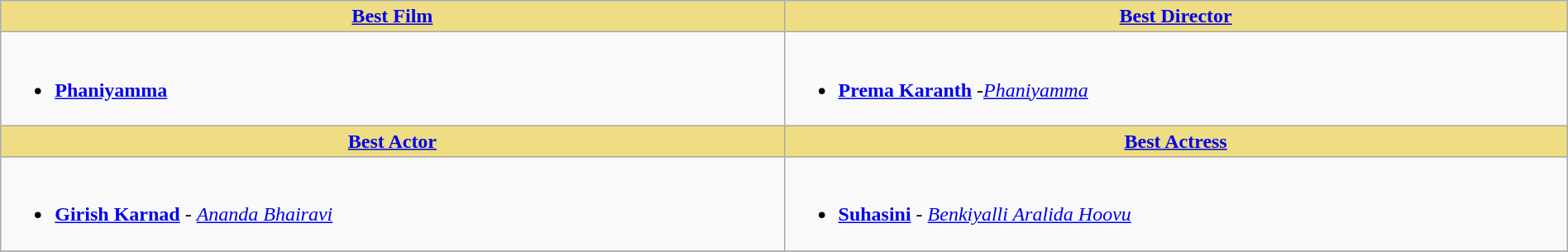<table class="wikitable" width=100% |>
<tr>
<th !  style="background:#eedd82; text-align:center; width:50%;"><a href='#'>Best Film</a></th>
<th !  style="background:#eedd82; text-align:center; width:50%;"><a href='#'>Best Director</a></th>
</tr>
<tr>
<td valign="top"><br><ul><li><strong><a href='#'>Phaniyamma</a></strong></li></ul></td>
<td valign="top"><br><ul><li><strong><a href='#'>Prema Karanth</a></strong> -<em><a href='#'>Phaniyamma</a></em></li></ul></td>
</tr>
<tr>
<th !  style="background:#eedd82; text-align:center; width:50%;"><a href='#'>Best Actor</a></th>
<th !  style="background:#eedd82; text-align:center; width:50%;"><a href='#'>Best Actress</a></th>
</tr>
<tr>
<td valign="top"><br><ul><li><strong><a href='#'>Girish Karnad</a></strong> - <em><a href='#'>Ananda Bhairavi</a></em></li></ul></td>
<td valign="top"><br><ul><li><strong><a href='#'>Suhasini</a></strong> - <em><a href='#'>Benkiyalli Aralida Hoovu</a></em></li></ul></td>
</tr>
<tr>
</tr>
</table>
